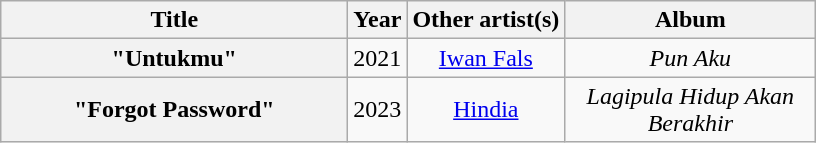<table class="wikitable plainrowheaders" style="text-align:center;">
<tr>
<th style="width:14em;">Title</th>
<th>Year</th>
<th>Other artist(s)</th>
<th style="width:10em;">Album</th>
</tr>
<tr>
<th scope="row">"Untukmu"</th>
<td>2021</td>
<td><a href='#'>Iwan Fals</a></td>
<td><em>Pun Aku</em></td>
</tr>
<tr>
<th scope="row">"Forgot Password"</th>
<td>2023</td>
<td><a href='#'>Hindia</a></td>
<td><em>Lagipula Hidup Akan Berakhir</em></td>
</tr>
</table>
